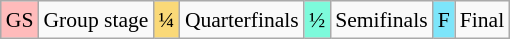<table class="wikitable" style="margin:0.5em auto; font-size:90%; line-height:1.25em;">
<tr>
<td style="background-color:#FFBBBB; text-align:center;">GS</td>
<td>Group stage</td>
<td style="background-color:#FAD978; text-align:center;">¼</td>
<td>Quarterfinals</td>
<td style="background-color:#7DFADB; text-align:center;">½</td>
<td>Semifinals</td>
<td style="background-color:#7DE5FA; text-align:center;">F</td>
<td>Final</td>
</tr>
</table>
